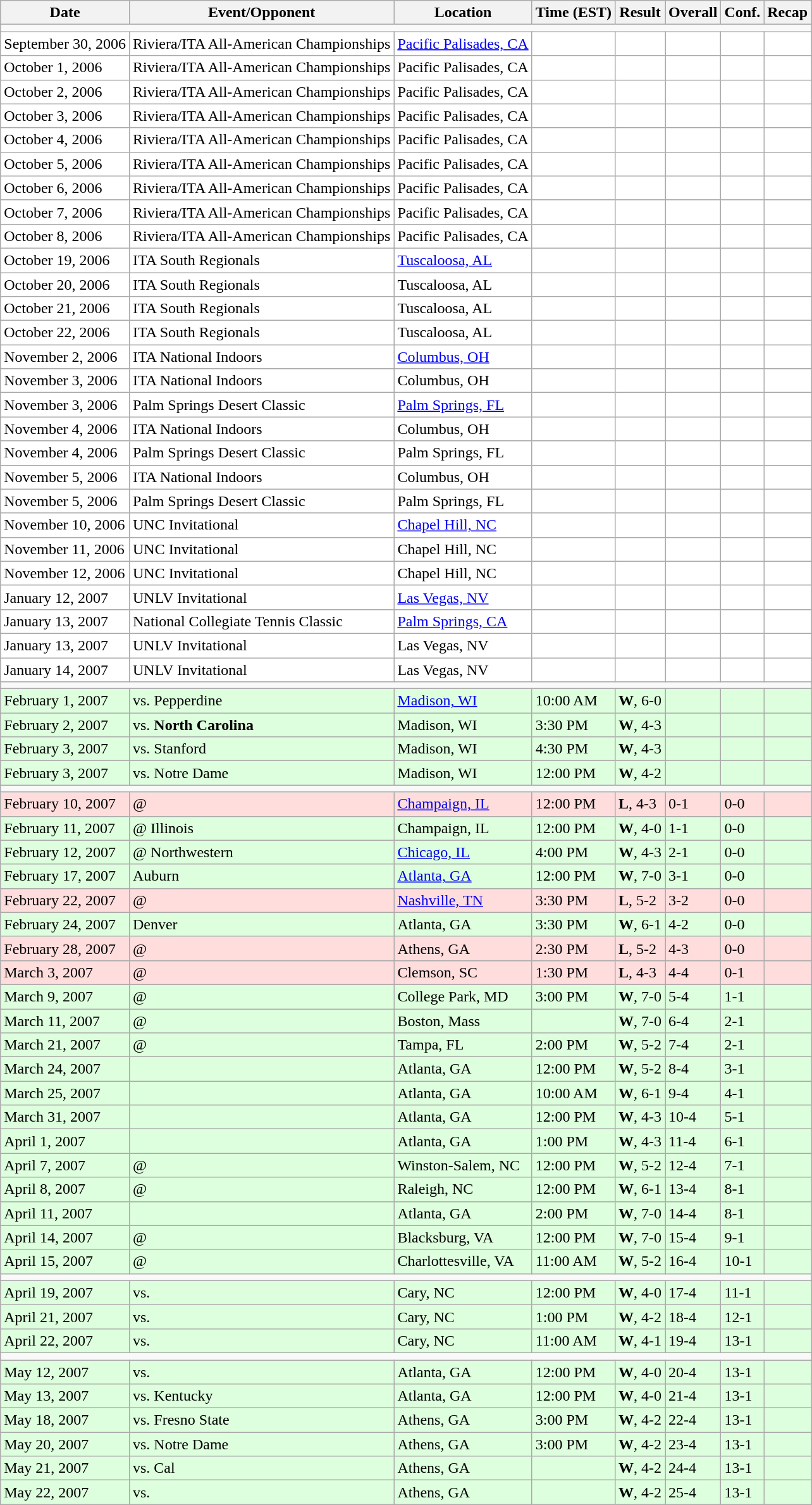<table class="wikitable">
<tr>
<th>Date</th>
<th>Event/Opponent</th>
<th>Location</th>
<th>Time (EST)</th>
<th>Result</th>
<th>Overall</th>
<th>Conf.</th>
<th>Recap</th>
</tr>
<tr>
<td colspan="8"></td>
</tr>
<tr style="background: #ffffff;">
<td>September 30, 2006</td>
<td>Riviera/ITA All-American Championships</td>
<td><a href='#'>Pacific Palisades, CA</a></td>
<td></td>
<td></td>
<td></td>
<td></td>
<td></td>
</tr>
<tr style="background: #ffffff;">
<td>October 1, 2006</td>
<td>Riviera/ITA All-American Championships</td>
<td>Pacific Palisades, CA</td>
<td></td>
<td></td>
<td></td>
<td></td>
<td></td>
</tr>
<tr style="background: #ffffff;">
<td>October 2, 2006</td>
<td>Riviera/ITA All-American Championships</td>
<td>Pacific Palisades, CA</td>
<td></td>
<td></td>
<td></td>
<td></td>
<td></td>
</tr>
<tr style="background: #ffffff;">
<td>October 3, 2006</td>
<td>Riviera/ITA All-American Championships</td>
<td>Pacific Palisades, CA</td>
<td></td>
<td></td>
<td></td>
<td></td>
<td></td>
</tr>
<tr style="background: #ffffff;">
<td>October 4, 2006</td>
<td>Riviera/ITA All-American Championships</td>
<td>Pacific Palisades, CA</td>
<td></td>
<td></td>
<td></td>
<td></td>
<td></td>
</tr>
<tr style="background: #ffffff;">
<td>October 5, 2006</td>
<td>Riviera/ITA All-American Championships</td>
<td>Pacific Palisades, CA</td>
<td></td>
<td></td>
<td></td>
<td></td>
<td></td>
</tr>
<tr style="background: #ffffff;">
<td>October 6, 2006</td>
<td>Riviera/ITA All-American Championships</td>
<td>Pacific Palisades, CA</td>
<td></td>
<td></td>
<td></td>
<td></td>
<td></td>
</tr>
<tr style="background: #ffffff;">
<td>October 7, 2006</td>
<td>Riviera/ITA All-American Championships</td>
<td>Pacific Palisades, CA</td>
<td></td>
<td></td>
<td></td>
<td></td>
<td></td>
</tr>
<tr style="background: #ffffff;">
<td>October 8, 2006</td>
<td>Riviera/ITA All-American Championships</td>
<td>Pacific Palisades, CA</td>
<td></td>
<td></td>
<td></td>
<td></td>
<td></td>
</tr>
<tr style="background: #ffffff;">
<td>October 19, 2006</td>
<td>ITA South Regionals</td>
<td><a href='#'>Tuscaloosa, AL</a></td>
<td></td>
<td></td>
<td></td>
<td></td>
<td></td>
</tr>
<tr style="background: #ffffff;">
<td>October 20, 2006</td>
<td>ITA South Regionals</td>
<td>Tuscaloosa, AL</td>
<td></td>
<td></td>
<td></td>
<td></td>
<td></td>
</tr>
<tr style="background: #ffffff;">
<td>October 21, 2006</td>
<td>ITA South Regionals</td>
<td>Tuscaloosa, AL</td>
<td></td>
<td></td>
<td></td>
<td></td>
<td></td>
</tr>
<tr style="background: #ffffff;">
<td>October 22, 2006</td>
<td>ITA South Regionals</td>
<td>Tuscaloosa, AL</td>
<td></td>
<td></td>
<td></td>
<td></td>
<td></td>
</tr>
<tr style="background: #ffffff;">
<td>November 2, 2006</td>
<td>ITA National Indoors</td>
<td><a href='#'>Columbus, OH</a></td>
<td></td>
<td></td>
<td></td>
<td></td>
<td></td>
</tr>
<tr style="background: #ffffff;">
<td>November 3, 2006</td>
<td>ITA National Indoors</td>
<td>Columbus, OH</td>
<td></td>
<td></td>
<td></td>
<td></td>
<td></td>
</tr>
<tr style="background: #ffffff;">
<td>November 3, 2006</td>
<td>Palm Springs Desert Classic</td>
<td><a href='#'>Palm Springs, FL</a></td>
<td></td>
<td></td>
<td></td>
<td></td>
<td></td>
</tr>
<tr style="background: #ffffff;">
<td>November 4, 2006</td>
<td>ITA National Indoors</td>
<td>Columbus, OH</td>
<td></td>
<td></td>
<td></td>
<td></td>
<td></td>
</tr>
<tr style="background: #ffffff;">
<td>November 4, 2006</td>
<td>Palm Springs Desert Classic</td>
<td>Palm Springs, FL</td>
<td></td>
<td></td>
<td></td>
<td></td>
<td></td>
</tr>
<tr style="background: #ffffff;">
<td>November 5, 2006</td>
<td>ITA National Indoors</td>
<td>Columbus, OH</td>
<td></td>
<td></td>
<td></td>
<td></td>
<td></td>
</tr>
<tr style="background: #ffffff;">
<td>November 5, 2006</td>
<td>Palm Springs Desert Classic</td>
<td>Palm Springs, FL</td>
<td></td>
<td></td>
<td></td>
<td></td>
<td></td>
</tr>
<tr style="background: #ffffff;">
<td>November 10, 2006</td>
<td>UNC Invitational</td>
<td><a href='#'>Chapel Hill, NC</a></td>
<td></td>
<td></td>
<td></td>
<td></td>
<td></td>
</tr>
<tr style="background: #ffffff;">
<td>November 11, 2006</td>
<td>UNC Invitational</td>
<td>Chapel Hill, NC</td>
<td></td>
<td></td>
<td></td>
<td></td>
<td></td>
</tr>
<tr style="background: #ffffff;">
<td>November 12, 2006</td>
<td>UNC Invitational</td>
<td>Chapel Hill, NC</td>
<td></td>
<td></td>
<td></td>
<td></td>
<td></td>
</tr>
<tr style="background: #ffffff;">
<td>January 12, 2007</td>
<td>UNLV Invitational</td>
<td><a href='#'>Las Vegas, NV</a></td>
<td></td>
<td></td>
<td></td>
<td></td>
<td></td>
</tr>
<tr style="background: #ffffff;">
<td>January 13, 2007</td>
<td>National Collegiate Tennis Classic</td>
<td><a href='#'>Palm Springs, CA</a></td>
<td></td>
<td></td>
<td></td>
<td></td>
<td></td>
</tr>
<tr style="background: #ffffff;">
<td>January 13, 2007</td>
<td>UNLV Invitational</td>
<td>Las Vegas, NV</td>
<td></td>
<td></td>
<td></td>
<td></td>
<td></td>
</tr>
<tr style="background: #ffffff;">
<td>January 14, 2007</td>
<td>UNLV Invitational</td>
<td>Las Vegas, NV</td>
<td></td>
<td></td>
<td></td>
<td></td>
<td></td>
</tr>
<tr>
<td colspan="8"></td>
</tr>
<tr style="background: #ddffdd;">
<td>February 1, 2007</td>
<td>vs. Pepperdine</td>
<td><a href='#'>Madison, WI</a></td>
<td>10:00 AM</td>
<td><strong>W</strong>, 6-0</td>
<td></td>
<td></td>
<td></td>
</tr>
<tr style="background: #ddffdd;">
<td>February 2, 2007</td>
<td>vs. <strong>North Carolina</strong></td>
<td>Madison, WI</td>
<td>3:30 PM</td>
<td><strong>W</strong>, 4-3</td>
<td></td>
<td></td>
<td></td>
</tr>
<tr style="background: #ddffdd;">
<td>February 3, 2007</td>
<td>vs. Stanford</td>
<td>Madison, WI</td>
<td>4:30 PM</td>
<td><strong>W</strong>, 4-3</td>
<td></td>
<td></td>
<td></td>
</tr>
<tr style="background: #ddffdd;">
<td>February 3, 2007</td>
<td>vs. Notre Dame</td>
<td>Madison, WI</td>
<td>12:00 PM</td>
<td><strong>W</strong>, 4-2</td>
<td></td>
<td></td>
<td></td>
</tr>
<tr>
<td colspan="8"></td>
</tr>
<tr style="background: #ffdddd;">
<td>February 10, 2007</td>
<td>@ </td>
<td><a href='#'>Champaign, IL</a></td>
<td>12:00 PM</td>
<td><strong>L</strong>, 4-3</td>
<td>0-1</td>
<td>0-0</td>
<td></td>
</tr>
<tr style="background: #ddffdd;">
<td>February 11, 2007</td>
<td>@ Illinois</td>
<td>Champaign, IL</td>
<td>12:00 PM</td>
<td><strong>W</strong>, 4-0</td>
<td>1-1</td>
<td>0-0</td>
<td></td>
</tr>
<tr style="background: #ddffdd;">
<td>February 12, 2007</td>
<td>@ Northwestern</td>
<td><a href='#'>Chicago, IL</a></td>
<td>4:00 PM</td>
<td><strong>W</strong>, 4-3</td>
<td>2-1</td>
<td>0-0</td>
<td></td>
</tr>
<tr style="background: #ddffdd;">
<td>February 17, 2007</td>
<td>Auburn</td>
<td><a href='#'>Atlanta, GA</a></td>
<td>12:00 PM</td>
<td><strong>W</strong>, 7-0</td>
<td>3-1</td>
<td>0-0</td>
<td></td>
</tr>
<tr style="background: #ffdddd;">
<td>February 22, 2007</td>
<td>@ </td>
<td><a href='#'>Nashville, TN</a></td>
<td>3:30 PM</td>
<td><strong>L</strong>, 5-2</td>
<td>3-2</td>
<td>0-0</td>
<td></td>
</tr>
<tr style="background: #ddffdd;">
<td>February 24, 2007</td>
<td>Denver</td>
<td>Atlanta, GA</td>
<td>3:30 PM</td>
<td><strong>W</strong>, 6-1</td>
<td>4-2</td>
<td>0-0</td>
<td></td>
</tr>
<tr style="background: #ffdddd;">
<td>February 28, 2007</td>
<td>@ </td>
<td>Athens, GA</td>
<td>2:30 PM</td>
<td><strong>L</strong>, 5-2</td>
<td>4-3</td>
<td>0-0</td>
<td></td>
</tr>
<tr style="background: #ffdddd;">
<td>March 3, 2007</td>
<td>@ <strong></strong></td>
<td>Clemson, SC</td>
<td>1:30 PM</td>
<td><strong>L</strong>, 4-3</td>
<td>4-4</td>
<td>0-1</td>
<td></td>
</tr>
<tr style="background: #ddffdd;">
<td>March 9, 2007</td>
<td>@ <strong></strong></td>
<td>College Park, MD</td>
<td>3:00 PM</td>
<td><strong>W</strong>, 7-0</td>
<td>5-4</td>
<td>1-1</td>
<td></td>
</tr>
<tr style="background: #ddffdd;">
<td>March 11, 2007</td>
<td>@ <strong></strong></td>
<td>Boston, Mass</td>
<td></td>
<td><strong>W</strong>, 7-0</td>
<td>6-4</td>
<td>2-1</td>
<td></td>
</tr>
<tr style="background: #ddffdd;">
<td>March 21, 2007</td>
<td>@ </td>
<td>Tampa, FL</td>
<td>2:00 PM</td>
<td><strong>W</strong>, 5-2</td>
<td>7-4</td>
<td>2-1</td>
<td></td>
</tr>
<tr style="background: #ddffdd;">
<td>March 24, 2007</td>
<td><strong></strong></td>
<td>Atlanta, GA</td>
<td>12:00 PM</td>
<td><strong>W</strong>, 5-2</td>
<td>8-4</td>
<td>3-1</td>
<td></td>
</tr>
<tr style="background: #ddffdd;">
<td>March 25, 2007</td>
<td><strong></strong></td>
<td>Atlanta, GA</td>
<td>10:00 AM</td>
<td><strong>W</strong>, 6-1</td>
<td>9-4</td>
<td>4-1</td>
<td></td>
</tr>
<tr style="background: #ddffdd;">
<td>March 31, 2007</td>
<td><strong></strong></td>
<td>Atlanta, GA</td>
<td>12:00 PM</td>
<td><strong>W</strong>, 4-3</td>
<td>10-4</td>
<td>5-1</td>
<td></td>
</tr>
<tr style="background: #ddffdd;">
<td>April 1, 2007</td>
<td><strong></strong></td>
<td>Atlanta, GA</td>
<td>1:00 PM</td>
<td><strong>W</strong>, 4-3</td>
<td>11-4</td>
<td>6-1</td>
<td></td>
</tr>
<tr style="background: #ddffdd;">
<td>April 7, 2007</td>
<td>@ <strong></strong></td>
<td>Winston-Salem, NC</td>
<td>12:00 PM</td>
<td><strong>W</strong>, 5-2</td>
<td>12-4</td>
<td>7-1</td>
<td></td>
</tr>
<tr style="background: #ddffdd;">
<td>April 8, 2007</td>
<td>@ <strong></strong></td>
<td>Raleigh, NC</td>
<td>12:00 PM</td>
<td><strong>W</strong>, 6-1</td>
<td>13-4</td>
<td>8-1</td>
<td></td>
</tr>
<tr style="background: #ddffdd;">
<td>April 11, 2007</td>
<td></td>
<td>Atlanta, GA</td>
<td>2:00 PM</td>
<td><strong>W</strong>, 7-0</td>
<td>14-4</td>
<td>8-1</td>
<td></td>
</tr>
<tr style="background: #ddffdd;">
<td>April 14, 2007</td>
<td>@ <strong></strong></td>
<td>Blacksburg, VA</td>
<td>12:00 PM</td>
<td><strong>W</strong>, 7-0</td>
<td>15-4</td>
<td>9-1</td>
<td></td>
</tr>
<tr style="background: #ddffdd;">
<td>April 15, 2007</td>
<td>@ <strong></strong></td>
<td>Charlottesville, VA</td>
<td>11:00 AM</td>
<td><strong>W</strong>, 5-2</td>
<td>16-4</td>
<td>10-1</td>
<td></td>
</tr>
<tr>
<td colspan="8"></td>
</tr>
<tr style="background: #ddffdd;">
<td>April 19, 2007</td>
<td>vs. <strong></strong></td>
<td>Cary, NC</td>
<td>12:00 PM</td>
<td><strong>W</strong>, 4-0</td>
<td>17-4</td>
<td>11-1</td>
<td></td>
</tr>
<tr style="background: #ddffdd;">
<td>April 21, 2007</td>
<td>vs. <strong></strong></td>
<td>Cary, NC</td>
<td>1:00 PM</td>
<td><strong>W</strong>, 4-2</td>
<td>18-4</td>
<td>12-1</td>
<td></td>
</tr>
<tr style="background: #ddffdd;">
<td>April 22, 2007</td>
<td>vs. <strong></strong></td>
<td>Cary, NC</td>
<td>11:00 AM</td>
<td><strong>W</strong>, 4-1</td>
<td>19-4</td>
<td>13-1</td>
<td></td>
</tr>
<tr>
<td colspan="8"></td>
</tr>
<tr style="background: #ddffdd;">
<td>May 12, 2007</td>
<td>vs. </td>
<td>Atlanta, GA</td>
<td>12:00 PM</td>
<td><strong>W</strong>, 4-0</td>
<td>20-4</td>
<td>13-1</td>
<td></td>
</tr>
<tr style="background: #ddffdd;">
<td>May 13, 2007</td>
<td>vs. Kentucky</td>
<td>Atlanta, GA</td>
<td>12:00 PM</td>
<td><strong>W</strong>, 4-0</td>
<td>21-4</td>
<td>13-1</td>
<td></td>
</tr>
<tr style="background: #ddffdd;">
<td>May 18, 2007</td>
<td>vs. Fresno State</td>
<td>Athens, GA</td>
<td>3:00 PM</td>
<td><strong>W</strong>, 4-2</td>
<td>22-4</td>
<td>13-1</td>
<td></td>
</tr>
<tr style="background: #ddffdd;">
<td>May 20, 2007</td>
<td>vs. Notre Dame</td>
<td>Athens, GA</td>
<td>3:00 PM</td>
<td><strong>W</strong>, 4-2</td>
<td>23-4</td>
<td>13-1</td>
<td></td>
</tr>
<tr style="background: #ddffdd;">
<td>May 21, 2007</td>
<td>vs. Cal</td>
<td>Athens, GA</td>
<td></td>
<td><strong>W</strong>, 4-2</td>
<td>24-4</td>
<td>13-1</td>
<td></td>
</tr>
<tr style="background: #ddffdd;">
<td>May 22, 2007</td>
<td>vs. </td>
<td>Athens, GA</td>
<td></td>
<td><strong>W</strong>, 4-2</td>
<td>25-4</td>
<td>13-1</td>
<td></td>
</tr>
</table>
